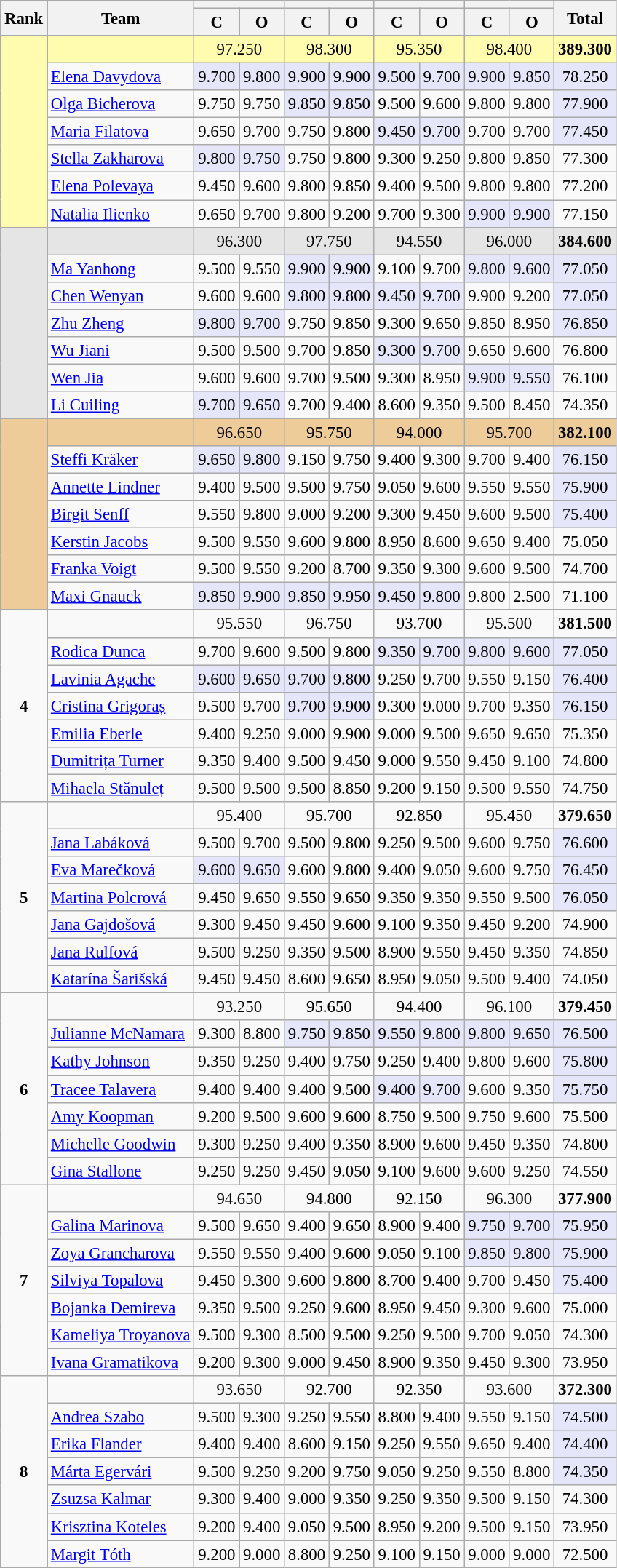<table class="wikitable" style="text-align:center; font-size:95%">
<tr>
<th rowspan=2>Rank</th>
<th rowspan=2>Team</th>
<th colspan=2></th>
<th colspan=2></th>
<th colspan=2></th>
<th colspan=2></th>
<th rowspan=2>Total</th>
</tr>
<tr>
<th>C</th>
<th>O</th>
<th>C</th>
<th>O</th>
<th>C</th>
<th>O</th>
<th>C</th>
<th>O</th>
</tr>
<tr>
</tr>
<tr style="background:#fffcaf;">
<td rowspan=7></td>
<td style="text-align:left;"><strong></strong></td>
<td colspan=2>97.250</td>
<td colspan=2>98.300</td>
<td colspan=2>95.350</td>
<td colspan=2>98.400</td>
<td colspan=1><strong>389.300</strong></td>
</tr>
<tr>
<td align=left><a href='#'>Elena Davydova</a></td>
<td bgcolor="lavender">9.700</td>
<td bgcolor="lavender">9.800</td>
<td bgcolor="lavender">9.900</td>
<td bgcolor="lavender">9.900</td>
<td bgcolor="lavender">9.500</td>
<td bgcolor="lavender">9.700</td>
<td bgcolor="lavender">9.900</td>
<td bgcolor="lavender">9.850</td>
<td bgcolor="lavender">78.250</td>
</tr>
<tr>
<td align=left><a href='#'>Olga Bicherova</a></td>
<td>9.750</td>
<td>9.750</td>
<td bgcolor="lavender">9.850</td>
<td bgcolor="lavender">9.850</td>
<td>9.500</td>
<td>9.600</td>
<td>9.800</td>
<td>9.800</td>
<td bgcolor="lavender">77.900</td>
</tr>
<tr>
<td align=left><a href='#'>Maria Filatova</a></td>
<td>9.650</td>
<td>9.700</td>
<td>9.750</td>
<td>9.800</td>
<td bgcolor="lavender">9.450</td>
<td bgcolor="lavender">9.700</td>
<td>9.700</td>
<td>9.700</td>
<td bgcolor="lavender">77.450</td>
</tr>
<tr>
<td align=left><a href='#'>Stella Zakharova</a></td>
<td bgcolor="lavender">9.800</td>
<td bgcolor="lavender">9.750</td>
<td>9.750</td>
<td>9.800</td>
<td>9.300</td>
<td>9.250</td>
<td>9.800</td>
<td>9.850</td>
<td>77.300</td>
</tr>
<tr>
<td align=left><a href='#'>Elena Polevaya</a></td>
<td>9.450</td>
<td>9.600</td>
<td>9.800</td>
<td>9.850</td>
<td>9.400</td>
<td>9.500</td>
<td>9.800</td>
<td>9.800</td>
<td>77.200</td>
</tr>
<tr>
<td align=left><a href='#'>Natalia Ilienko</a></td>
<td>9.650</td>
<td>9.700</td>
<td>9.800</td>
<td>9.200</td>
<td>9.700</td>
<td>9.300</td>
<td bgcolor="lavender">9.900</td>
<td bgcolor="lavender">9.900</td>
<td>77.150</td>
</tr>
<tr>
</tr>
<tr style="background:#e5e5e5;">
<td rowspan=7></td>
<td style="text-align:left;"><strong></strong></td>
<td colspan=2>96.300</td>
<td colspan=2>97.750</td>
<td colspan=2>94.550</td>
<td colspan=2>96.000</td>
<td colspan=1><strong>384.600</strong></td>
</tr>
<tr>
<td align=left><a href='#'>Ma Yanhong</a></td>
<td>9.500</td>
<td>9.550</td>
<td bgcolor="lavender">9.900</td>
<td bgcolor="lavender">9.900</td>
<td>9.100</td>
<td>9.700</td>
<td bgcolor="lavender">9.800</td>
<td bgcolor="lavender">9.600</td>
<td bgcolor="lavender">77.050</td>
</tr>
<tr>
<td align=left><a href='#'>Chen Wenyan</a></td>
<td>9.600</td>
<td>9.600</td>
<td bgcolor="lavender">9.800</td>
<td bgcolor="lavender">9.800</td>
<td bgcolor="lavender">9.450</td>
<td bgcolor="lavender">9.700</td>
<td>9.900</td>
<td>9.200</td>
<td bgcolor="lavender">77.050</td>
</tr>
<tr>
<td align=left><a href='#'>Zhu Zheng</a></td>
<td bgcolor="lavender">9.800</td>
<td bgcolor="lavender">9.700</td>
<td>9.750</td>
<td>9.850</td>
<td>9.300</td>
<td>9.650</td>
<td>9.850</td>
<td>8.950</td>
<td bgcolor="lavender">76.850</td>
</tr>
<tr>
<td align=left><a href='#'>Wu Jiani</a></td>
<td>9.500</td>
<td>9.500</td>
<td>9.700</td>
<td>9.850</td>
<td bgcolor="lavender">9.300</td>
<td bgcolor="lavender">9.700</td>
<td>9.650</td>
<td>9.600</td>
<td>76.800</td>
</tr>
<tr>
<td align=left><a href='#'>Wen Jia</a></td>
<td>9.600</td>
<td>9.600</td>
<td>9.700</td>
<td>9.500</td>
<td>9.300</td>
<td>8.950</td>
<td bgcolor="lavender">9.900</td>
<td bgcolor="lavender">9.550</td>
<td>76.100</td>
</tr>
<tr>
<td align=left><a href='#'>Li Cuiling</a></td>
<td bgcolor="lavender">9.700</td>
<td bgcolor="lavender">9.650</td>
<td>9.700</td>
<td>9.400</td>
<td>8.600</td>
<td>9.350</td>
<td>9.500</td>
<td>8.450</td>
<td>74.350</td>
</tr>
<tr>
</tr>
<tr style="background:#ec9;">
<td rowspan=7></td>
<td style="text-align:left;"><strong></strong></td>
<td colspan=2>96.650</td>
<td colspan=2>95.750</td>
<td colspan=2>94.000</td>
<td colspan=2>95.700</td>
<td colspan=1><strong>382.100</strong></td>
</tr>
<tr>
<td align=left><a href='#'>Steffi Kräker</a></td>
<td bgcolor="lavender">9.650</td>
<td bgcolor="lavender">9.800</td>
<td>9.150</td>
<td>9.750</td>
<td>9.400</td>
<td>9.300</td>
<td>9.700</td>
<td>9.400</td>
<td bgcolor="lavender">76.150</td>
</tr>
<tr>
<td align=left><a href='#'>Annette Lindner</a></td>
<td>9.400</td>
<td>9.500</td>
<td>9.500</td>
<td>9.750</td>
<td>9.050</td>
<td>9.600</td>
<td>9.550</td>
<td>9.550</td>
<td bgcolor="lavender">75.900</td>
</tr>
<tr>
<td align=left><a href='#'>Birgit Senff</a></td>
<td>9.550</td>
<td>9.800</td>
<td>9.000</td>
<td>9.200</td>
<td>9.300</td>
<td>9.450</td>
<td>9.600</td>
<td>9.500</td>
<td bgcolor="lavender">75.400</td>
</tr>
<tr>
<td align=left><a href='#'>Kerstin Jacobs</a></td>
<td>9.500</td>
<td>9.550</td>
<td>9.600</td>
<td>9.800</td>
<td>8.950</td>
<td>8.600</td>
<td>9.650</td>
<td>9.400</td>
<td>75.050</td>
</tr>
<tr>
<td align=left><a href='#'>Franka Voigt</a></td>
<td>9.500</td>
<td>9.550</td>
<td>9.200</td>
<td>8.700</td>
<td>9.350</td>
<td>9.300</td>
<td>9.600</td>
<td>9.500</td>
<td>74.700</td>
</tr>
<tr>
<td align=left><a href='#'>Maxi Gnauck</a></td>
<td bgcolor="lavender">9.850</td>
<td bgcolor="lavender">9.900</td>
<td bgcolor="lavender">9.850</td>
<td bgcolor="lavender">9.950</td>
<td bgcolor="lavender">9.450</td>
<td bgcolor="lavender">9.800</td>
<td>9.800</td>
<td>2.500</td>
<td>71.100</td>
</tr>
<tr>
<td rowspan=7><strong>4</strong></td>
<td style="text-align:left;"><strong></strong></td>
<td colspan=2>95.550</td>
<td colspan=2>96.750</td>
<td colspan=2>93.700</td>
<td colspan=2>95.500</td>
<td colspan=1><strong>381.500</strong></td>
</tr>
<tr>
<td align=left><a href='#'>Rodica Dunca</a></td>
<td>9.700</td>
<td>9.600</td>
<td>9.500</td>
<td>9.800</td>
<td bgcolor="lavender">9.350</td>
<td bgcolor="lavender">9.700</td>
<td bgcolor="lavender">9.800</td>
<td bgcolor="lavender">9.600</td>
<td bgcolor="lavender">77.050</td>
</tr>
<tr>
<td align=left><a href='#'>Lavinia Agache</a></td>
<td bgcolor="lavender">9.600</td>
<td bgcolor="lavender">9.650</td>
<td bgcolor="lavender">9.700</td>
<td bgcolor="lavender">9.800</td>
<td>9.250</td>
<td>9.700</td>
<td>9.550</td>
<td>9.150</td>
<td bgcolor="lavender">76.400</td>
</tr>
<tr>
<td align=left><a href='#'>Cristina Grigoraș</a></td>
<td>9.500</td>
<td>9.700</td>
<td bgcolor="lavender">9.700</td>
<td bgcolor="lavender">9.900</td>
<td>9.300</td>
<td>9.000</td>
<td>9.700</td>
<td>9.350</td>
<td bgcolor="lavender">76.150</td>
</tr>
<tr>
<td align=left><a href='#'>Emilia Eberle</a></td>
<td>9.400</td>
<td>9.250</td>
<td>9.000</td>
<td>9.900</td>
<td>9.000</td>
<td>9.500</td>
<td>9.650</td>
<td>9.650</td>
<td>75.350</td>
</tr>
<tr>
<td align=left><a href='#'>Dumitrița Turner</a></td>
<td>9.350</td>
<td>9.400</td>
<td>9.500</td>
<td>9.450</td>
<td>9.000</td>
<td>9.550</td>
<td>9.450</td>
<td>9.100</td>
<td>74.800</td>
</tr>
<tr>
<td align=left><a href='#'>Mihaela Stănuleț</a></td>
<td>9.500</td>
<td>9.500</td>
<td>9.500</td>
<td>8.850</td>
<td>9.200</td>
<td>9.150</td>
<td>9.500</td>
<td>9.550</td>
<td>74.750</td>
</tr>
<tr>
<td rowspan=7><strong>5</strong></td>
<td style="text-align:left;"><strong></strong></td>
<td colspan=2>95.400</td>
<td colspan=2>95.700</td>
<td colspan=2>92.850</td>
<td colspan=2>95.450</td>
<td colspan=1><strong>379.650</strong></td>
</tr>
<tr>
<td align=left><a href='#'>Jana Labáková</a></td>
<td>9.500</td>
<td>9.700</td>
<td>9.500</td>
<td>9.800</td>
<td>9.250</td>
<td>9.500</td>
<td>9.600</td>
<td>9.750</td>
<td bgcolor="lavender">76.600</td>
</tr>
<tr>
<td align=left><a href='#'>Eva Marečková</a></td>
<td bgcolor="lavender">9.600</td>
<td bgcolor="lavender">9.650</td>
<td>9.600</td>
<td>9.800</td>
<td>9.400</td>
<td>9.050</td>
<td>9.600</td>
<td>9.750</td>
<td bgcolor="lavender">76.450</td>
</tr>
<tr>
<td align=left><a href='#'>Martina Polcrová</a></td>
<td>9.450</td>
<td>9.650</td>
<td>9.550</td>
<td>9.650</td>
<td>9.350</td>
<td>9.350</td>
<td>9.550</td>
<td>9.500</td>
<td bgcolor="lavender">76.050</td>
</tr>
<tr>
<td align=left><a href='#'>Jana Gajdošová</a></td>
<td>9.300</td>
<td>9.450</td>
<td>9.450</td>
<td>9.600</td>
<td>9.100</td>
<td>9.350</td>
<td>9.450</td>
<td>9.200</td>
<td>74.900</td>
</tr>
<tr>
<td align=left><a href='#'>Jana Rulfová</a></td>
<td>9.500</td>
<td>9.250</td>
<td>9.350</td>
<td>9.500</td>
<td>8.900</td>
<td>9.550</td>
<td>9.450</td>
<td>9.350</td>
<td>74.850</td>
</tr>
<tr>
<td align=left><a href='#'>Katarína Šarišská</a></td>
<td>9.450</td>
<td>9.450</td>
<td>8.600</td>
<td>9.650</td>
<td>8.950</td>
<td>9.050</td>
<td>9.500</td>
<td>9.400</td>
<td>74.050</td>
</tr>
<tr>
<td rowspan=7><strong>6</strong></td>
<td style="text-align:left;"><strong></strong></td>
<td colspan=2>93.250</td>
<td colspan=2>95.650</td>
<td colspan=2>94.400</td>
<td colspan=2>96.100</td>
<td colspan=1><strong>379.450</strong></td>
</tr>
<tr>
<td align=left><a href='#'>Julianne McNamara</a></td>
<td>9.300</td>
<td>8.800</td>
<td bgcolor="lavender">9.750</td>
<td bgcolor="lavender">9.850</td>
<td bgcolor="lavender">9.550</td>
<td bgcolor="lavender">9.800</td>
<td bgcolor="lavender">9.800</td>
<td bgcolor="lavender">9.650</td>
<td bgcolor="lavender">76.500</td>
</tr>
<tr>
<td align=left><a href='#'>Kathy Johnson</a></td>
<td>9.350</td>
<td>9.250</td>
<td>9.400</td>
<td>9.750</td>
<td>9.250</td>
<td>9.400</td>
<td>9.800</td>
<td>9.600</td>
<td bgcolor="lavender">75.800</td>
</tr>
<tr>
<td align=left><a href='#'>Tracee Talavera</a></td>
<td>9.400</td>
<td>9.400</td>
<td>9.400</td>
<td>9.500</td>
<td bgcolor="lavender">9.400</td>
<td bgcolor="lavender">9.700</td>
<td>9.600</td>
<td>9.350</td>
<td bgcolor="lavender">75.750</td>
</tr>
<tr>
<td align=left><a href='#'>Amy Koopman</a></td>
<td>9.200</td>
<td>9.500</td>
<td>9.600</td>
<td>9.600</td>
<td>8.750</td>
<td>9.500</td>
<td>9.750</td>
<td>9.600</td>
<td>75.500</td>
</tr>
<tr>
<td align=left><a href='#'>Michelle Goodwin</a></td>
<td>9.300</td>
<td>9.250</td>
<td>9.400</td>
<td>9.350</td>
<td>8.900</td>
<td>9.600</td>
<td>9.450</td>
<td>9.350</td>
<td>74.800</td>
</tr>
<tr>
<td align=left><a href='#'>Gina Stallone</a></td>
<td>9.250</td>
<td>9.250</td>
<td>9.450</td>
<td>9.050</td>
<td>9.100</td>
<td>9.600</td>
<td>9.600</td>
<td>9.250</td>
<td>74.550</td>
</tr>
<tr>
<td rowspan=7><strong>7</strong></td>
<td style="text-align:left;"><strong></strong></td>
<td colspan=2>94.650</td>
<td colspan=2>94.800</td>
<td colspan=2>92.150</td>
<td colspan=2>96.300</td>
<td colspan=1><strong>377.900</strong></td>
</tr>
<tr>
<td align=left><a href='#'>Galina Marinova</a></td>
<td>9.500</td>
<td>9.650</td>
<td>9.400</td>
<td>9.650</td>
<td>8.900</td>
<td>9.400</td>
<td bgcolor="lavender">9.750</td>
<td bgcolor="lavender">9.700</td>
<td bgcolor="lavender">75.950</td>
</tr>
<tr>
<td align=left><a href='#'>Zoya Grancharova</a></td>
<td>9.550</td>
<td>9.550</td>
<td>9.400</td>
<td>9.600</td>
<td>9.050</td>
<td>9.100</td>
<td bgcolor="lavender">9.850</td>
<td bgcolor="lavender">9.800</td>
<td bgcolor="lavender">75.900</td>
</tr>
<tr>
<td align=left><a href='#'>Silviya Topalova</a></td>
<td>9.450</td>
<td>9.300</td>
<td>9.600</td>
<td>9.800</td>
<td>8.700</td>
<td>9.400</td>
<td>9.700</td>
<td>9.450</td>
<td bgcolor="lavender">75.400</td>
</tr>
<tr>
<td align=left><a href='#'>Bojanka Demireva</a></td>
<td>9.350</td>
<td>9.500</td>
<td>9.250</td>
<td>9.600</td>
<td>8.950</td>
<td>9.450</td>
<td>9.300</td>
<td>9.600</td>
<td>75.000</td>
</tr>
<tr>
<td align=left><a href='#'>Kameliya Troyanova</a></td>
<td>9.500</td>
<td>9.300</td>
<td>8.500</td>
<td>9.500</td>
<td>9.250</td>
<td>9.500</td>
<td>9.700</td>
<td>9.050</td>
<td>74.300</td>
</tr>
<tr>
<td align=left><a href='#'>Ivana Gramatikova</a></td>
<td>9.200</td>
<td>9.300</td>
<td>9.000</td>
<td>9.450</td>
<td>8.900</td>
<td>9.350</td>
<td>9.450</td>
<td>9.300</td>
<td>73.950</td>
</tr>
<tr>
<td rowspan=7><strong>8</strong></td>
<td style="text-align:left;"><strong></strong></td>
<td colspan=2>93.650</td>
<td colspan=2>92.700</td>
<td colspan=2>92.350</td>
<td colspan=2>93.600</td>
<td colspan=1><strong>372.300</strong></td>
</tr>
<tr>
<td align=left><a href='#'>Andrea Szabo</a></td>
<td>9.500</td>
<td>9.300</td>
<td>9.250</td>
<td>9.550</td>
<td>8.800</td>
<td>9.400</td>
<td>9.550</td>
<td>9.150</td>
<td bgcolor="lavender">74.500</td>
</tr>
<tr>
<td align=left><a href='#'>Erika Flander</a></td>
<td>9.400</td>
<td>9.400</td>
<td>8.600</td>
<td>9.150</td>
<td>9.250</td>
<td>9.550</td>
<td>9.650</td>
<td>9.400</td>
<td bgcolor="lavender">74.400</td>
</tr>
<tr>
<td align=left><a href='#'>Márta Egervári</a></td>
<td>9.500</td>
<td>9.250</td>
<td>9.200</td>
<td>9.750</td>
<td>9.050</td>
<td>9.250</td>
<td>9.550</td>
<td>8.800</td>
<td bgcolor="lavender">74.350</td>
</tr>
<tr>
<td align=left><a href='#'>Zsuzsa Kalmar</a></td>
<td>9.300</td>
<td>9.400</td>
<td>9.000</td>
<td>9.350</td>
<td>9.250</td>
<td>9.350</td>
<td>9.500</td>
<td>9.150</td>
<td>74.300</td>
</tr>
<tr>
<td align=left><a href='#'>Krisztina Koteles</a></td>
<td>9.200</td>
<td>9.400</td>
<td>9.050</td>
<td>9.500</td>
<td>8.950</td>
<td>9.200</td>
<td>9.500</td>
<td>9.150</td>
<td>73.950</td>
</tr>
<tr>
<td align=left><a href='#'>Margit Tóth</a></td>
<td>9.200</td>
<td>9.000</td>
<td>8.800</td>
<td>9.250</td>
<td>9.100</td>
<td>9.150</td>
<td>9.000</td>
<td>9.000</td>
<td>72.500</td>
</tr>
</table>
